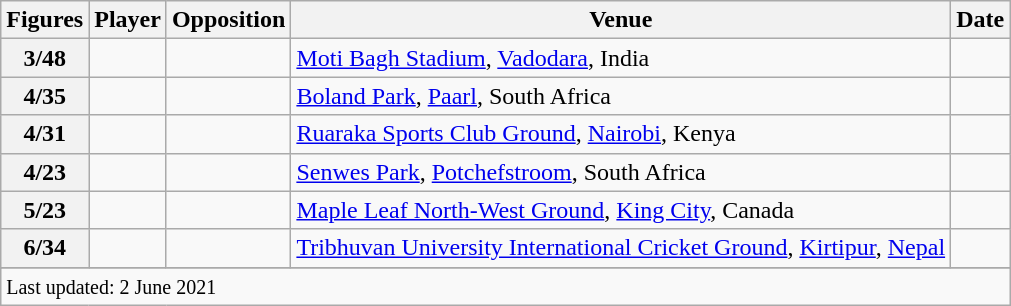<table class="wikitable plainrowheaders sortable">
<tr>
<th scope=col>Figures</th>
<th scope=col>Player</th>
<th scope=col>Opposition</th>
<th scope=col>Venue</th>
<th scope=col>Date</th>
</tr>
<tr>
<th>3/48</th>
<td></td>
<td></td>
<td><a href='#'>Moti Bagh Stadium</a>, <a href='#'>Vadodara</a>, India</td>
<td> </td>
</tr>
<tr>
<th>4/35</th>
<td></td>
<td></td>
<td><a href='#'>Boland Park</a>, <a href='#'>Paarl</a>, South Africa</td>
<td> </td>
</tr>
<tr>
<th>4/31</th>
<td></td>
<td></td>
<td><a href='#'>Ruaraka Sports Club Ground</a>, <a href='#'>Nairobi</a>, Kenya</td>
<td></td>
</tr>
<tr>
<th>4/23</th>
<td></td>
<td></td>
<td><a href='#'>Senwes Park</a>, <a href='#'>Potchefstroom</a>, South Africa</td>
<td></td>
</tr>
<tr>
<th>5/23</th>
<td></td>
<td></td>
<td><a href='#'>Maple Leaf North-West Ground</a>, <a href='#'>King City</a>, Canada</td>
<td></td>
</tr>
<tr>
<th>6/34</th>
<td></td>
<td></td>
<td><a href='#'>Tribhuvan University International Cricket Ground</a>, <a href='#'>Kirtipur</a>, <a href='#'>Nepal</a></td>
<td></td>
</tr>
<tr>
</tr>
<tr class=sortbottom>
<td colspan=5><small>Last updated: 2 June 2021</small></td>
</tr>
</table>
